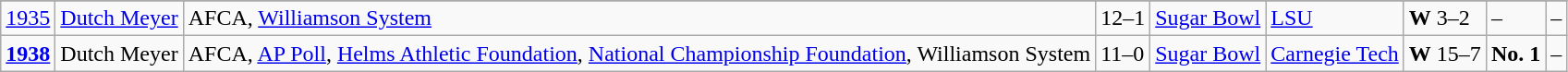<table class="wikitable">
<tr>
</tr>
<tr>
<td><a href='#'>1935</a></td>
<td><a href='#'>Dutch Meyer</a></td>
<td>AFCA, <a href='#'>Williamson System</a></td>
<td>12–1</td>
<td><a href='#'>Sugar Bowl</a></td>
<td><a href='#'>LSU</a></td>
<td><strong>W</strong> 3–2</td>
<td>–</td>
<td>–</td>
</tr>
<tr>
<td><strong><a href='#'>1938</a></strong></td>
<td>Dutch Meyer</td>
<td>AFCA, <a href='#'>AP Poll</a>, <a href='#'>Helms Athletic Foundation</a>, <a href='#'>National Championship Foundation</a>, Williamson System</td>
<td>11–0</td>
<td><a href='#'>Sugar Bowl</a></td>
<td><a href='#'>Carnegie Tech</a></td>
<td><strong>W</strong> 15–7</td>
<td><strong>No. 1</strong></td>
<td>–</td>
</tr>
</table>
